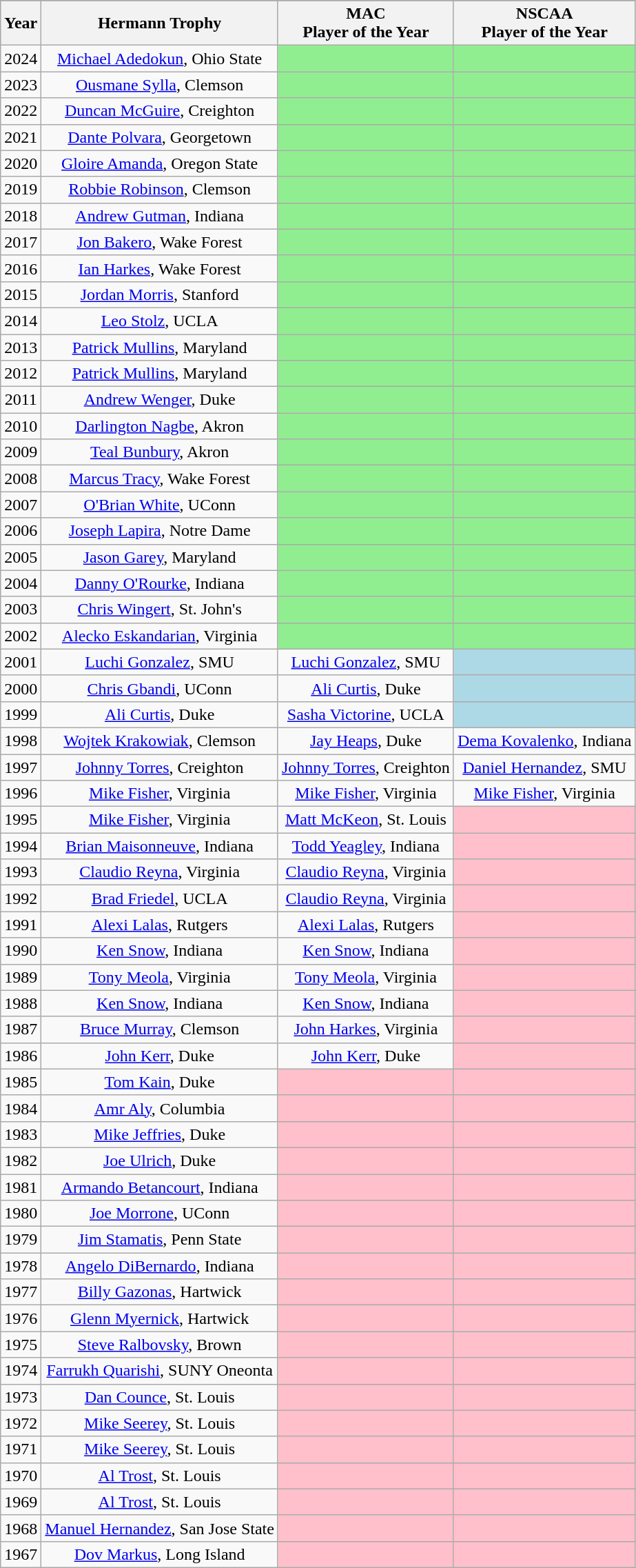<table class="wikitable" style="text-align: center">
<tr style="white-space: nowrap;">
</tr>
<tr bgcolor="#CCCCCCC">
<th>Year</th>
<th>Hermann Trophy</th>
<th>MAC<br>Player of the Year</th>
<th>NSCAA<br>Player of the Year</th>
</tr>
<tr>
<td>2024</td>
<td><a href='#'>Michael Adedokun</a>, Ohio State</td>
<td bgcolor="lightgreen"></td>
<td bgcolor="lightgreen"></td>
</tr>
<tr>
<td>2023</td>
<td><a href='#'>Ousmane Sylla</a>, Clemson</td>
<td bgcolor="lightgreen"></td>
<td bgcolor="lightgreen"></td>
</tr>
<tr>
<td>2022</td>
<td><a href='#'>Duncan McGuire</a>, Creighton</td>
<td bgcolor="lightgreen"></td>
<td bgcolor="lightgreen"></td>
</tr>
<tr>
<td>2021</td>
<td><a href='#'>Dante Polvara</a>, Georgetown</td>
<td bgcolor="lightgreen"></td>
<td bgcolor="lightgreen"></td>
</tr>
<tr>
<td>2020</td>
<td><a href='#'>Gloire Amanda</a>, Oregon State</td>
<td bgcolor="lightgreen"></td>
<td bgcolor="lightgreen"></td>
</tr>
<tr>
<td>2019</td>
<td><a href='#'>Robbie Robinson</a>, Clemson</td>
<td bgcolor="lightgreen"></td>
<td bgcolor="lightgreen"></td>
</tr>
<tr>
<td>2018</td>
<td><a href='#'>Andrew Gutman</a>, Indiana</td>
<td bgcolor="lightgreen"></td>
<td bgcolor="lightgreen"></td>
</tr>
<tr>
<td>2017</td>
<td><a href='#'>Jon Bakero</a>, Wake Forest</td>
<td bgcolor="lightgreen"></td>
<td bgcolor="lightgreen"></td>
</tr>
<tr>
<td>2016</td>
<td><a href='#'>Ian Harkes</a>, Wake Forest</td>
<td bgcolor="lightgreen"></td>
<td bgcolor="lightgreen"></td>
</tr>
<tr>
<td>2015</td>
<td><a href='#'>Jordan Morris</a>, Stanford</td>
<td bgcolor="lightgreen"></td>
<td bgcolor="lightgreen"></td>
</tr>
<tr>
<td>2014</td>
<td><a href='#'>Leo Stolz</a>, UCLA</td>
<td bgcolor="lightgreen"></td>
<td bgcolor="lightgreen"></td>
</tr>
<tr>
<td>2013</td>
<td><a href='#'>Patrick Mullins</a>, Maryland</td>
<td bgcolor="lightgreen"></td>
<td bgcolor="lightgreen"></td>
</tr>
<tr>
<td>2012</td>
<td><a href='#'>Patrick Mullins</a>, Maryland</td>
<td bgcolor="lightgreen"></td>
<td bgcolor="lightgreen"></td>
</tr>
<tr>
<td>2011</td>
<td><a href='#'>Andrew Wenger</a>, Duke</td>
<td bgcolor="lightgreen"></td>
<td bgcolor="lightgreen"></td>
</tr>
<tr>
<td>2010</td>
<td><a href='#'>Darlington Nagbe</a>, Akron</td>
<td bgcolor="lightgreen"></td>
<td bgcolor="lightgreen"></td>
</tr>
<tr>
<td>2009</td>
<td><a href='#'>Teal Bunbury</a>, Akron</td>
<td bgcolor="lightgreen"></td>
<td bgcolor="lightgreen"></td>
</tr>
<tr>
<td>2008</td>
<td><a href='#'>Marcus Tracy</a>, Wake Forest</td>
<td bgcolor="lightgreen"></td>
<td bgcolor="lightgreen"></td>
</tr>
<tr>
<td>2007</td>
<td><a href='#'>O'Brian White</a>, UConn</td>
<td bgcolor="lightgreen"></td>
<td bgcolor="lightgreen"></td>
</tr>
<tr>
<td>2006</td>
<td><a href='#'>Joseph Lapira</a>, Notre Dame</td>
<td bgcolor="lightgreen"></td>
<td bgcolor="lightgreen"></td>
</tr>
<tr>
<td>2005</td>
<td><a href='#'>Jason Garey</a>, Maryland</td>
<td bgcolor="lightgreen"></td>
<td bgcolor="lightgreen"></td>
</tr>
<tr>
<td>2004</td>
<td><a href='#'>Danny O'Rourke</a>, Indiana</td>
<td bgcolor="lightgreen"></td>
<td bgcolor="lightgreen"></td>
</tr>
<tr>
<td>2003</td>
<td><a href='#'>Chris Wingert</a>, St. John's</td>
<td bgcolor="lightgreen"></td>
<td bgcolor="lightgreen"></td>
</tr>
<tr>
<td>2002</td>
<td><a href='#'>Alecko Eskandarian</a>, Virginia</td>
<td bgcolor="lightgreen"></td>
<td bgcolor="lightgreen"></td>
</tr>
<tr>
<td>2001</td>
<td><a href='#'>Luchi Gonzalez</a>, SMU</td>
<td><a href='#'>Luchi Gonzalez</a>, SMU</td>
<td bgcolor="lightblue"></td>
</tr>
<tr>
<td>2000</td>
<td><a href='#'>Chris Gbandi</a>, UConn</td>
<td><a href='#'>Ali Curtis</a>, Duke</td>
<td bgcolor="lightblue"></td>
</tr>
<tr>
<td>1999</td>
<td><a href='#'>Ali Curtis</a>, Duke</td>
<td><a href='#'>Sasha Victorine</a>, UCLA</td>
<td bgcolor="lightblue"></td>
</tr>
<tr>
<td>1998</td>
<td><a href='#'>Wojtek Krakowiak</a>, Clemson</td>
<td><a href='#'>Jay Heaps</a>, Duke</td>
<td><a href='#'>Dema Kovalenko</a>, Indiana</td>
</tr>
<tr>
<td>1997</td>
<td><a href='#'>Johnny Torres</a>, Creighton</td>
<td><a href='#'>Johnny Torres</a>, Creighton</td>
<td><a href='#'>Daniel Hernandez</a>, SMU</td>
</tr>
<tr>
<td>1996</td>
<td><a href='#'>Mike Fisher</a>, Virginia</td>
<td><a href='#'>Mike Fisher</a>, Virginia</td>
<td><a href='#'>Mike Fisher</a>, Virginia</td>
</tr>
<tr>
<td>1995</td>
<td><a href='#'>Mike Fisher</a>, Virginia</td>
<td><a href='#'>Matt McKeon</a>, St. Louis</td>
<td bgcolor="pink"></td>
</tr>
<tr>
<td>1994</td>
<td><a href='#'>Brian Maisonneuve</a>, Indiana</td>
<td><a href='#'>Todd Yeagley</a>, Indiana</td>
<td bgcolor="pink"></td>
</tr>
<tr>
<td>1993</td>
<td><a href='#'>Claudio Reyna</a>, Virginia</td>
<td><a href='#'>Claudio Reyna</a>, Virginia</td>
<td bgcolor="pink"></td>
</tr>
<tr>
<td>1992</td>
<td><a href='#'>Brad Friedel</a>, UCLA</td>
<td><a href='#'>Claudio Reyna</a>, Virginia</td>
<td bgcolor="pink"></td>
</tr>
<tr>
<td>1991</td>
<td><a href='#'>Alexi Lalas</a>, Rutgers</td>
<td><a href='#'>Alexi Lalas</a>, Rutgers</td>
<td bgcolor="pink"></td>
</tr>
<tr>
<td>1990</td>
<td><a href='#'>Ken Snow</a>, Indiana</td>
<td><a href='#'>Ken Snow</a>, Indiana</td>
<td bgcolor="pink"></td>
</tr>
<tr>
<td>1989</td>
<td><a href='#'>Tony Meola</a>, Virginia</td>
<td><a href='#'>Tony Meola</a>, Virginia</td>
<td bgcolor="pink"></td>
</tr>
<tr>
<td>1988</td>
<td><a href='#'>Ken Snow</a>, Indiana</td>
<td><a href='#'>Ken Snow</a>, Indiana</td>
<td bgcolor="pink"></td>
</tr>
<tr>
<td>1987</td>
<td><a href='#'>Bruce Murray</a>, Clemson</td>
<td><a href='#'>John Harkes</a>, Virginia</td>
<td bgcolor="pink"></td>
</tr>
<tr>
<td>1986</td>
<td><a href='#'>John Kerr</a>, Duke</td>
<td><a href='#'>John Kerr</a>, Duke</td>
<td bgcolor="pink"></td>
</tr>
<tr>
<td>1985</td>
<td><a href='#'>Tom Kain</a>, Duke</td>
<td bgcolor="pink"></td>
<td bgcolor="pink"></td>
</tr>
<tr>
<td>1984</td>
<td><a href='#'>Amr Aly</a>, Columbia</td>
<td bgcolor="pink"></td>
<td bgcolor="pink"></td>
</tr>
<tr>
<td>1983</td>
<td><a href='#'>Mike Jeffries</a>, Duke</td>
<td bgcolor="pink"></td>
<td bgcolor="pink"></td>
</tr>
<tr>
<td>1982</td>
<td><a href='#'>Joe Ulrich</a>, Duke</td>
<td bgcolor="pink"></td>
<td bgcolor="pink"></td>
</tr>
<tr>
<td>1981</td>
<td><a href='#'>Armando Betancourt</a>, Indiana</td>
<td bgcolor="pink"></td>
<td bgcolor="pink"></td>
</tr>
<tr>
<td>1980</td>
<td><a href='#'>Joe Morrone</a>, UConn</td>
<td bgcolor="pink"></td>
<td bgcolor="pink"></td>
</tr>
<tr>
<td>1979</td>
<td><a href='#'>Jim Stamatis</a>, Penn State</td>
<td bgcolor="pink"></td>
<td bgcolor="pink"></td>
</tr>
<tr>
<td>1978</td>
<td><a href='#'>Angelo DiBernardo</a>, Indiana</td>
<td bgcolor="pink"></td>
<td bgcolor="pink"></td>
</tr>
<tr>
<td>1977</td>
<td><a href='#'>Billy Gazonas</a>, Hartwick</td>
<td bgcolor="pink"></td>
<td bgcolor="pink"></td>
</tr>
<tr>
<td>1976</td>
<td><a href='#'>Glenn Myernick</a>, Hartwick</td>
<td bgcolor="pink"></td>
<td bgcolor="pink"></td>
</tr>
<tr>
<td>1975</td>
<td><a href='#'>Steve Ralbovsky</a>, Brown</td>
<td bgcolor="pink"></td>
<td bgcolor="pink"></td>
</tr>
<tr>
<td>1974</td>
<td><a href='#'>Farrukh Quarishi</a>, SUNY Oneonta</td>
<td bgcolor="pink"></td>
<td bgcolor="pink"></td>
</tr>
<tr>
<td>1973</td>
<td><a href='#'>Dan Counce</a>, St. Louis</td>
<td bgcolor="pink"></td>
<td bgcolor="pink"></td>
</tr>
<tr>
<td>1972</td>
<td><a href='#'>Mike Seerey</a>, St. Louis</td>
<td bgcolor="pink"></td>
<td bgcolor="pink"></td>
</tr>
<tr>
<td>1971</td>
<td><a href='#'>Mike Seerey</a>, St. Louis</td>
<td bgcolor="pink"></td>
<td bgcolor="pink"></td>
</tr>
<tr>
<td>1970</td>
<td><a href='#'>Al Trost</a>, St. Louis</td>
<td bgcolor="pink"></td>
<td bgcolor="pink"></td>
</tr>
<tr>
<td>1969</td>
<td><a href='#'>Al Trost</a>, St. Louis</td>
<td bgcolor="pink"></td>
<td bgcolor="pink"></td>
</tr>
<tr>
<td>1968</td>
<td><a href='#'>Manuel Hernandez</a>, San Jose State</td>
<td bgcolor="pink"></td>
<td bgcolor="pink"></td>
</tr>
<tr>
<td>1967</td>
<td><a href='#'>Dov Markus</a>, Long Island</td>
<td bgcolor="pink"></td>
<td bgcolor="pink"></td>
</tr>
</table>
